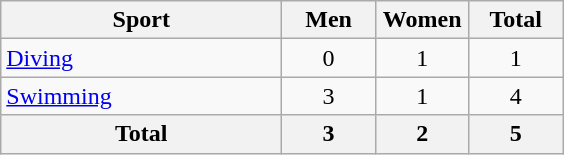<table class="wikitable sortable" style="text-align:center;">
<tr>
<th width=180>Sport</th>
<th width=55>Men</th>
<th width=55>Women</th>
<th width=55>Total</th>
</tr>
<tr>
<td align=left><a href='#'>Diving</a></td>
<td>0</td>
<td>1</td>
<td>1</td>
</tr>
<tr>
<td align=left><a href='#'>Swimming</a></td>
<td>3</td>
<td>1</td>
<td>4</td>
</tr>
<tr>
<th>Total</th>
<th>3</th>
<th>2</th>
<th>5</th>
</tr>
</table>
